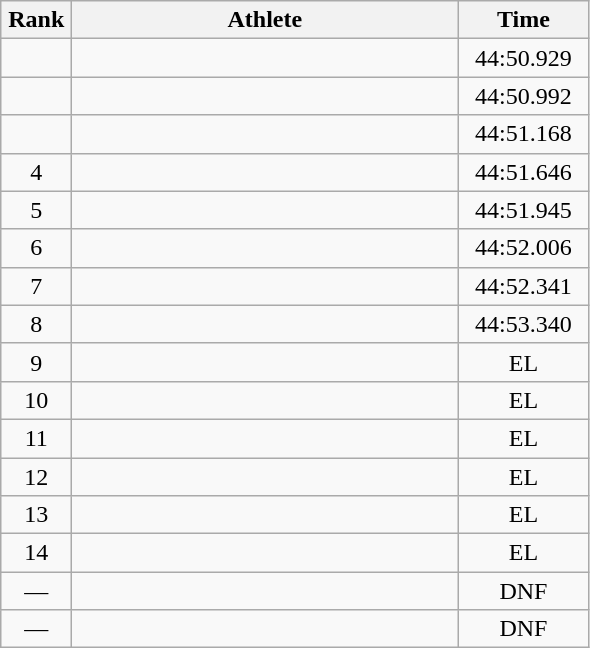<table class=wikitable style="text-align:center">
<tr>
<th width=40>Rank</th>
<th width=250>Athlete</th>
<th width=80>Time</th>
</tr>
<tr>
<td></td>
<td align=left></td>
<td>44:50.929</td>
</tr>
<tr>
<td></td>
<td align=left></td>
<td>44:50.992</td>
</tr>
<tr>
<td></td>
<td align=left></td>
<td>44:51.168</td>
</tr>
<tr>
<td>4</td>
<td align=left></td>
<td>44:51.646</td>
</tr>
<tr>
<td>5</td>
<td align=left></td>
<td>44:51.945</td>
</tr>
<tr>
<td>6</td>
<td align=left></td>
<td>44:52.006</td>
</tr>
<tr>
<td>7</td>
<td align=left></td>
<td>44:52.341</td>
</tr>
<tr>
<td>8</td>
<td align=left></td>
<td>44:53.340</td>
</tr>
<tr>
<td>9</td>
<td align=left></td>
<td>EL</td>
</tr>
<tr>
<td>10</td>
<td align=left></td>
<td>EL</td>
</tr>
<tr>
<td>11</td>
<td align=left></td>
<td>EL</td>
</tr>
<tr>
<td>12</td>
<td align=left></td>
<td>EL</td>
</tr>
<tr>
<td>13</td>
<td align=left></td>
<td>EL</td>
</tr>
<tr>
<td>14</td>
<td align=left></td>
<td>EL</td>
</tr>
<tr>
<td>—</td>
<td align=left></td>
<td>DNF</td>
</tr>
<tr>
<td>—</td>
<td align=left></td>
<td>DNF</td>
</tr>
</table>
